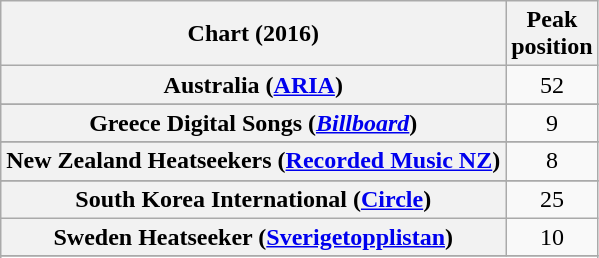<table class="wikitable sortable plainrowheaders" style="text-align:center">
<tr>
<th scope="col">Chart (2016)</th>
<th scope="col">Peak<br> position</th>
</tr>
<tr>
<th scope="row">Australia (<a href='#'>ARIA</a>)</th>
<td>52</td>
</tr>
<tr>
</tr>
<tr>
</tr>
<tr>
</tr>
<tr>
<th scope="row">Greece Digital Songs (<em><a href='#'>Billboard</a></em>)</th>
<td>9</td>
</tr>
<tr>
</tr>
<tr>
</tr>
<tr>
</tr>
<tr>
<th scope="row">New Zealand Heatseekers (<a href='#'>Recorded Music NZ</a>)</th>
<td>8</td>
</tr>
<tr>
</tr>
<tr>
</tr>
<tr>
</tr>
<tr>
<th scope="row">South Korea International (<a href='#'>Circle</a>)</th>
<td>25</td>
</tr>
<tr>
<th scope="row">Sweden Heatseeker (<a href='#'>Sverigetopplistan</a>)</th>
<td>10</td>
</tr>
<tr>
</tr>
<tr>
</tr>
</table>
